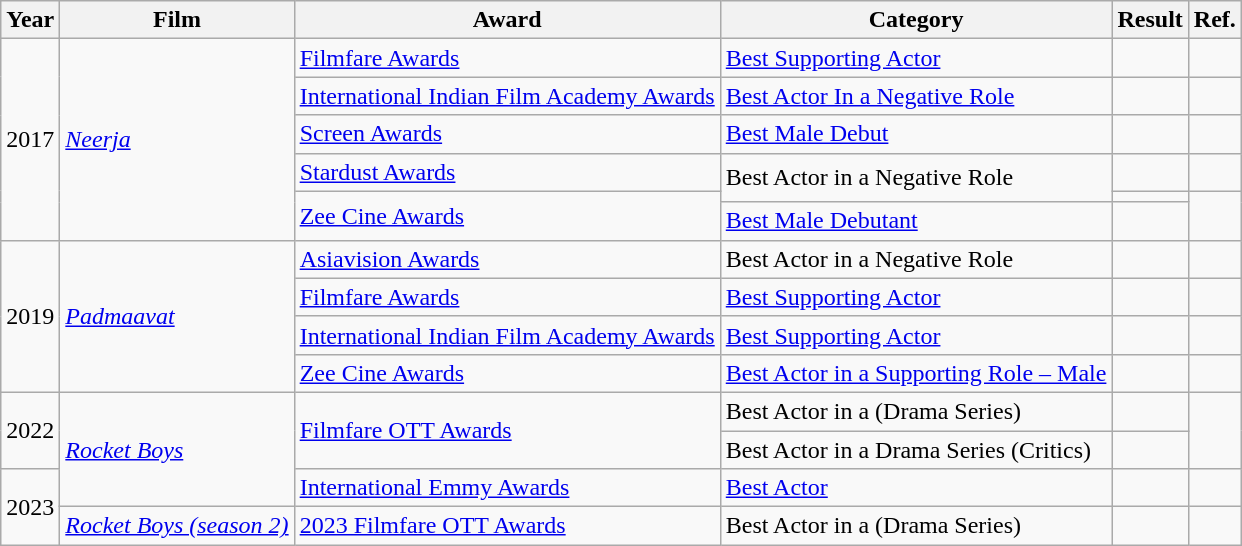<table class="wikitable sortable">
<tr>
<th>Year</th>
<th>Film</th>
<th>Award</th>
<th>Category</th>
<th>Result</th>
<th>Ref.</th>
</tr>
<tr>
<td rowspan="6">2017</td>
<td rowspan="6"><em><a href='#'>Neerja</a></em></td>
<td><a href='#'>Filmfare Awards</a></td>
<td><a href='#'>Best Supporting Actor</a></td>
<td></td>
<td></td>
</tr>
<tr>
<td><a href='#'>International Indian Film Academy Awards</a></td>
<td><a href='#'>Best Actor In a Negative Role</a></td>
<td></td>
<td></td>
</tr>
<tr>
<td><a href='#'>Screen Awards</a></td>
<td><a href='#'>Best Male Debut</a></td>
<td></td>
<td></td>
</tr>
<tr>
<td><a href='#'>Stardust Awards</a></td>
<td rowspan="2">Best Actor in a Negative Role</td>
<td></td>
<td></td>
</tr>
<tr>
<td rowspan="2"><a href='#'>Zee Cine Awards</a></td>
<td></td>
<td rowspan="2"></td>
</tr>
<tr>
<td><a href='#'>Best Male Debutant</a></td>
<td></td>
</tr>
<tr>
<td rowspan="4">2019</td>
<td rowspan="4"><em><a href='#'>Padmaavat</a></em></td>
<td><a href='#'>Asiavision Awards</a></td>
<td>Best Actor in a Negative Role</td>
<td></td>
<td></td>
</tr>
<tr>
<td><a href='#'>Filmfare Awards</a></td>
<td><a href='#'>Best Supporting Actor</a></td>
<td></td>
<td></td>
</tr>
<tr>
<td><a href='#'>International Indian Film Academy Awards</a></td>
<td><a href='#'>Best Supporting Actor</a></td>
<td></td>
<td></td>
</tr>
<tr>
<td><a href='#'>Zee Cine Awards</a></td>
<td><a href='#'>Best Actor in a Supporting Role – Male</a></td>
<td></td>
<td></td>
</tr>
<tr>
<td rowspan="2">2022</td>
<td rowspan="3"><em><a href='#'>Rocket Boys</a></em></td>
<td rowspan="2"><a href='#'>Filmfare OTT Awards</a></td>
<td>Best Actor in a (Drama Series)</td>
<td></td>
<td rowspan="2"></td>
</tr>
<tr>
<td>Best Actor in a Drama Series (Critics)</td>
<td></td>
</tr>
<tr>
<td rowspan="2">2023</td>
<td><a href='#'>International Emmy Awards</a></td>
<td><a href='#'>Best Actor</a></td>
<td></td>
<td></td>
</tr>
<tr>
<td><em><a href='#'>Rocket Boys (season 2)</a></em></td>
<td><a href='#'>2023 Filmfare OTT Awards</a></td>
<td>Best Actor in a (Drama Series)</td>
<td></td>
<td></td>
</tr>
</table>
